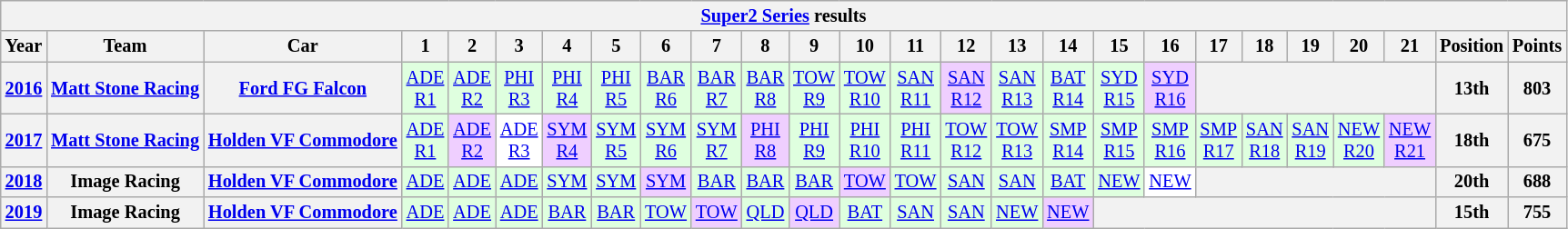<table class="wikitable" style="text-align:center; font-size:85%">
<tr>
<th colspan=26><a href='#'>Super2 Series</a> results</th>
</tr>
<tr>
<th>Year</th>
<th>Team</th>
<th>Car</th>
<th>1</th>
<th>2</th>
<th>3</th>
<th>4</th>
<th>5</th>
<th>6</th>
<th>7</th>
<th>8</th>
<th>9</th>
<th>10</th>
<th>11</th>
<th>12</th>
<th>13</th>
<th>14</th>
<th>15</th>
<th>16</th>
<th>17</th>
<th>18</th>
<th>19</th>
<th>20</th>
<th>21</th>
<th>Position</th>
<th>Points</th>
</tr>
<tr>
<th><a href='#'>2016</a></th>
<th><a href='#'>Matt Stone Racing</a></th>
<th><a href='#'>Ford FG Falcon</a></th>
<td style=background:#dfffdf><a href='#'>ADE<br>R1</a><br></td>
<td style=background:#dfffdf><a href='#'>ADE<br>R2</a><br></td>
<td style=background:#dfffdf><a href='#'>PHI<br>R3</a><br></td>
<td style=background:#dfffdf><a href='#'>PHI<br>R4</a><br></td>
<td style=background:#dfffdf><a href='#'>PHI<br>R5</a><br></td>
<td style=background:#dfffdf><a href='#'>BAR<br>R6</a><br></td>
<td style=background:#dfffdf><a href='#'>BAR<br>R7</a><br></td>
<td style=background:#dfffdf><a href='#'>BAR<br>R8</a><br></td>
<td style=background:#dfffdf><a href='#'>TOW<br>R9</a><br></td>
<td style=background:#dfffdf><a href='#'>TOW<br>R10</a><br></td>
<td style=background:#dfffdf><a href='#'>SAN<br>R11</a><br></td>
<td style=background:#efcfff><a href='#'>SAN<br>R12</a><br></td>
<td style=background:#dfffdf><a href='#'>SAN<br>R13</a><br></td>
<td style=background:#dfffdf><a href='#'>BAT<br>R14</a><br></td>
<td style=background:#dfffdf><a href='#'>SYD<br>R15</a><br></td>
<td style=background:#efcfff><a href='#'>SYD<br>R16</a><br></td>
<th colspan=5></th>
<th>13th</th>
<th>803</th>
</tr>
<tr>
<th><a href='#'>2017</a></th>
<th><a href='#'>Matt Stone Racing</a></th>
<th><a href='#'>Holden VF Commodore</a></th>
<td style=background:#dfffdf><a href='#'>ADE<br>R1</a><br></td>
<td style=background:#efcfff><a href='#'>ADE<br>R2</a><br></td>
<td style=background:#ffffff><a href='#'>ADE<br>R3</a><br></td>
<td style=background:#efcfff><a href='#'>SYM<br>R4</a><br></td>
<td style=background:#dfffdf><a href='#'>SYM<br>R5</a><br></td>
<td style=background:#dfffdf><a href='#'>SYM<br>R6</a><br></td>
<td style=background:#dfffdf><a href='#'>SYM<br>R7</a><br></td>
<td style=background:#efcfff><a href='#'>PHI<br>R8</a><br></td>
<td style=background:#dfffdf><a href='#'>PHI<br>R9</a><br></td>
<td style=background:#dfffdf><a href='#'>PHI<br>R10</a><br></td>
<td style=background:#dfffdf><a href='#'>PHI<br>R11</a><br></td>
<td style=background:#dfffdf><a href='#'>TOW<br>R12</a><br></td>
<td style=background:#dfffdf><a href='#'>TOW<br>R13</a><br></td>
<td style=background:#dfffdf><a href='#'>SMP<br>R14</a><br></td>
<td style=background:#dfffdf><a href='#'>SMP<br>R15</a><br></td>
<td style=background:#dfffdf><a href='#'>SMP<br>R16</a><br></td>
<td style=background:#dfffdf><a href='#'>SMP<br>R17</a><br></td>
<td style=background:#dfffdf><a href='#'>SAN<br>R18</a><br></td>
<td style=background:#dfffdf><a href='#'>SAN<br>R19</a><br></td>
<td style=background:#dfffdf><a href='#'>NEW<br>R20</a><br></td>
<td style=background:#efcfff><a href='#'>NEW<br>R21</a><br></td>
<th>18th</th>
<th>675</th>
</tr>
<tr>
<th><a href='#'>2018</a></th>
<th nowrap>Image Racing</th>
<th nowrap><a href='#'>Holden VF Commodore</a></th>
<td style=background:#dfffdf><a href='#'>ADE</a><br></td>
<td style=background:#dfffdf><a href='#'>ADE</a><br></td>
<td style=background:#dfffdf><a href='#'>ADE</a><br></td>
<td style=background:#dfffdf><a href='#'>SYM</a><br></td>
<td style=background:#dfffdf><a href='#'>SYM</a><br></td>
<td style=background:#efcfff><a href='#'>SYM</a><br></td>
<td style=background:#dfffdf><a href='#'>BAR</a><br></td>
<td style=background:#dfffdf><a href='#'>BAR</a><br></td>
<td style=background:#dfffdf><a href='#'>BAR</a><br></td>
<td style=background:#efcfff><a href='#'>TOW</a><br></td>
<td style=background:#dfffdf><a href='#'>TOW</a><br></td>
<td style=background:#dfffdf><a href='#'>SAN</a><br></td>
<td style=background:#dfffdf><a href='#'>SAN</a><br></td>
<td style=background:#dfffdf><a href='#'>BAT</a><br></td>
<td style=background:#dfffdf><a href='#'>NEW</a><br></td>
<td style=background:#ffffff><a href='#'>NEW</a><br></td>
<th colspan=5></th>
<th>20th</th>
<th>688</th>
</tr>
<tr>
<th><a href='#'>2019</a></th>
<th nowrap>Image Racing</th>
<th nowrap><a href='#'>Holden VF Commodore</a></th>
<td style=background:#dfffdf><a href='#'>ADE</a><br></td>
<td style=background:#dfffdf><a href='#'>ADE</a><br></td>
<td style=background:#dfffdf><a href='#'>ADE</a><br></td>
<td style=background:#dfffdf><a href='#'>BAR</a><br></td>
<td style=background:#dfffdf><a href='#'>BAR</a><br></td>
<td style=background:#dfffdf><a href='#'>TOW</a><br></td>
<td style=background:#efcfff><a href='#'>TOW</a><br></td>
<td style=background:#dfffdf><a href='#'>QLD</a><br></td>
<td style=background:#efcfff><a href='#'>QLD</a><br></td>
<td style=background:#dfffdf><a href='#'>BAT</a><br></td>
<td style=background:#dfffdf><a href='#'>SAN</a><br></td>
<td style=background:#dfffdf><a href='#'>SAN</a><br></td>
<td style=background:#dfffdf><a href='#'>NEW</a><br></td>
<td style=background:#efcfff><a href='#'>NEW</a><br></td>
<th colspan=7></th>
<th>15th</th>
<th>755</th>
</tr>
</table>
